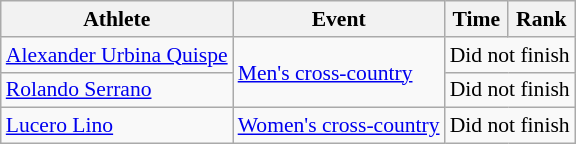<table class="wikitable" style="font-size:90%;">
<tr>
<th>Athlete</th>
<th>Event</th>
<th>Time</th>
<th>Rank</th>
</tr>
<tr style="text-align:center">
<td align=left><a href='#'>Alexander Urbina Quispe</a></td>
<td align=left rowspan=2><a href='#'>Men's cross-country</a></td>
<td colspan=2>Did not finish</td>
</tr>
<tr align=center>
<td align=left><a href='#'>Rolando Serrano</a></td>
<td colspan=2>Did not finish</td>
</tr>
<tr align=center>
<td align=left><a href='#'>Lucero Lino</a></td>
<td align=left><a href='#'>Women's cross-country</a></td>
<td colspan=2>Did not finish</td>
</tr>
</table>
